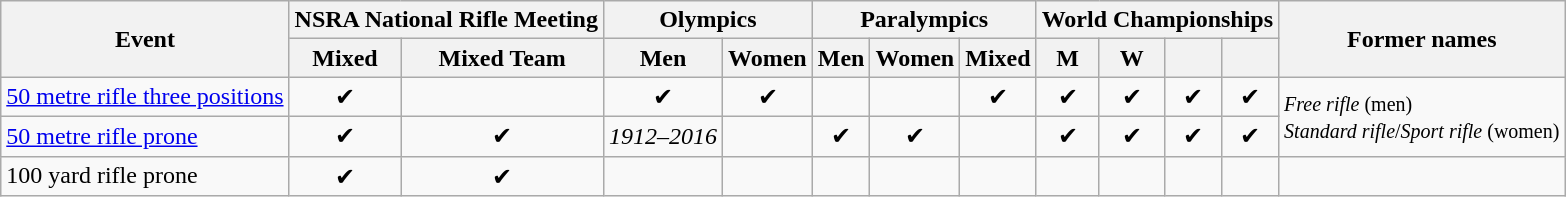<table class="wikitable" style="text-align: center">
<tr>
<th rowspan="2">Event</th>
<th colspan="2">NSRA National Rifle Meeting</th>
<th colspan="2">Olympics</th>
<th colspan="3">Paralympics</th>
<th colspan="4">World Championships</th>
<th rowspan="2">Former names</th>
</tr>
<tr>
<th>Mixed</th>
<th>Mixed Team</th>
<th>Men</th>
<th>Women</th>
<th>Men</th>
<th>Women</th>
<th>Mixed</th>
<th>M</th>
<th>W</th>
<th></th>
<th></th>
</tr>
<tr>
<td align="left"><a href='#'>50 metre rifle three positions</a></td>
<td>✔</td>
<td></td>
<td>✔</td>
<td>✔</td>
<td></td>
<td></td>
<td>✔</td>
<td>✔</td>
<td>✔</td>
<td>✔</td>
<td>✔</td>
<td rowspan="2" align="left"><small><em>Free rifle</em> (men)</small><br><small><em>Standard rifle</em>/<em>Sport rifle</em> (women)</small></td>
</tr>
<tr>
<td align="left"><a href='#'>50 metre rifle prone</a></td>
<td>✔</td>
<td>✔</td>
<td><em>1912–2016</em></td>
<td></td>
<td>✔</td>
<td>✔</td>
<td></td>
<td>✔</td>
<td>✔</td>
<td>✔</td>
<td>✔</td>
</tr>
<tr>
<td align="left">100 yard rifle prone</td>
<td>✔</td>
<td>✔</td>
<td></td>
<td></td>
<td></td>
<td></td>
<td></td>
<td></td>
<td></td>
<td></td>
<td></td>
<td></td>
</tr>
</table>
